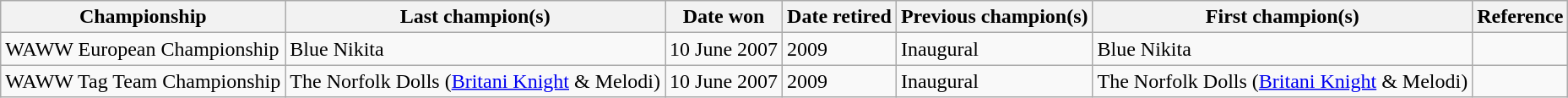<table class="wikitable">
<tr>
<th>Championship</th>
<th>Last champion(s)</th>
<th>Date won</th>
<th>Date retired</th>
<th>Previous champion(s)</th>
<th>First champion(s)</th>
<th>Reference</th>
</tr>
<tr>
<td>WAWW European Championship</td>
<td>Blue Nikita</td>
<td>10 June 2007</td>
<td>2009</td>
<td>Inaugural</td>
<td>Blue Nikita</td>
<td></td>
</tr>
<tr>
<td>WAWW Tag Team Championship</td>
<td>The Norfolk Dolls (<a href='#'>Britani Knight</a> & Melodi)</td>
<td>10 June 2007</td>
<td>2009</td>
<td>Inaugural</td>
<td>The Norfolk Dolls (<a href='#'>Britani Knight</a> & Melodi)</td>
<td></td>
</tr>
</table>
